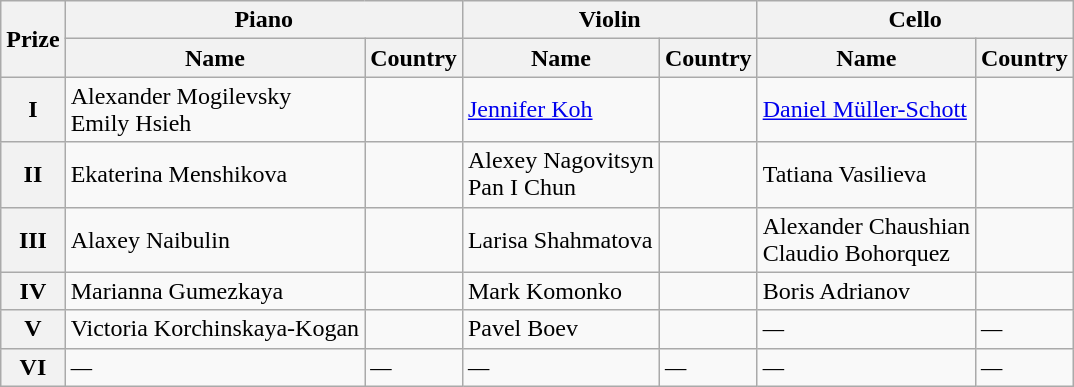<table class="wikitable">
<tr>
<th rowspan="2"><strong>Prize</strong></th>
<th colspan="2"><strong>Piano</strong></th>
<th colspan="2"><strong>Violin</strong></th>
<th colspan="2"><strong>Cello</strong></th>
</tr>
<tr>
<th>Name</th>
<th><strong>Country</strong></th>
<th>Name</th>
<th><strong>Country</strong></th>
<th>Name</th>
<th><strong>Country</strong></th>
</tr>
<tr>
<th><strong>I</strong></th>
<td>Alexander Mogilevsky<br>Emily Hsieh</td>
<td><br></td>
<td><a href='#'>Jennifer Koh</a></td>
<td></td>
<td><a href='#'>Daniel Müller-Schott</a></td>
<td></td>
</tr>
<tr>
<th><strong>II</strong></th>
<td>Ekaterina Menshikova</td>
<td></td>
<td>Alexey Nagovitsyn<br>Pan I Chun</td>
<td><br></td>
<td>Tatiana Vasilieva</td>
<td></td>
</tr>
<tr>
<th><strong>III</strong></th>
<td>Alaxey Naibulin</td>
<td></td>
<td>Larisa Shahmatova</td>
<td></td>
<td>Alexander Chaushian<br>Claudio Bohorquez</td>
<td><br></td>
</tr>
<tr>
<th><strong>IV</strong></th>
<td>Marianna Gumezkaya</td>
<td></td>
<td>Mark Komonko</td>
<td></td>
<td>Boris Adrianov</td>
<td></td>
</tr>
<tr>
<th><strong>V</strong></th>
<td>Victoria Korchinskaya-Kogan</td>
<td></td>
<td>Pavel Boev</td>
<td></td>
<td><em>—</em></td>
<td><em>—</em></td>
</tr>
<tr>
<th><strong>VI</strong></th>
<td><em>—</em></td>
<td><em>—</em></td>
<td><em>—</em></td>
<td><em>—</em></td>
<td><em>—</em></td>
<td><em>—</em></td>
</tr>
</table>
